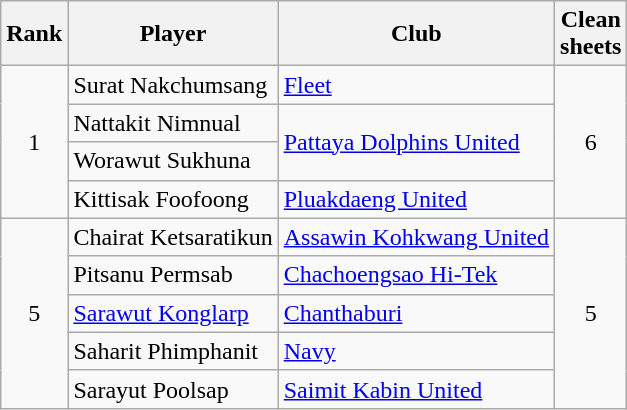<table class="wikitable" style="text-align:center">
<tr>
<th>Rank</th>
<th>Player</th>
<th>Club</th>
<th>Clean<br>sheets</th>
</tr>
<tr>
<td rowspan="4">1</td>
<td align="left"> Surat Nakchumsang</td>
<td align="left"><a href='#'>Fleet</a></td>
<td rowspan="4">6</td>
</tr>
<tr>
<td align="left"> Nattakit Nimnual</td>
<td align="left"rowspan="2"><a href='#'>Pattaya Dolphins United</a></td>
</tr>
<tr>
<td align="left"> Worawut Sukhuna</td>
</tr>
<tr>
<td align="left"> Kittisak Foofoong</td>
<td align="left"><a href='#'>Pluakdaeng United</a></td>
</tr>
<tr>
<td rowspan="5">5</td>
<td align="left"> Chairat Ketsaratikun</td>
<td align="left"><a href='#'>Assawin Kohkwang United</a></td>
<td rowspan="5">5</td>
</tr>
<tr>
<td align="left"> Pitsanu Permsab</td>
<td align="left"><a href='#'>Chachoengsao Hi-Tek</a></td>
</tr>
<tr>
<td align="left"> <a href='#'>Sarawut Konglarp</a></td>
<td align="left"><a href='#'>Chanthaburi</a></td>
</tr>
<tr>
<td align="left"> Saharit Phimphanit</td>
<td align="left"><a href='#'>Navy</a></td>
</tr>
<tr>
<td align="left"> Sarayut Poolsap</td>
<td align="left"><a href='#'>Saimit Kabin United</a></td>
</tr>
</table>
